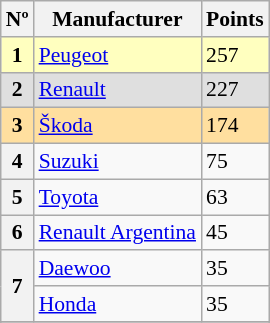<table class="wikitable" border="1" style="text-align:left; font-size:90%;">
<tr>
<th>Nº</th>
<th>Manufacturer</th>
<th>Points</th>
</tr>
<tr>
<th style="background:#FFFFBF;">1</th>
<td style="background:#FFFFBF;"> <a href='#'>Peugeot</a></td>
<td style="background:#FFFFBF;">257</td>
</tr>
<tr>
<th style="background:#DFDFDF;">2</th>
<td style="background:#DFDFDF;"> <a href='#'>Renault</a></td>
<td style="background:#DFDFDF;">227</td>
</tr>
<tr>
<th style="background:#FFDF9F;">3</th>
<td style="background:#FFDF9F;"> <a href='#'>Škoda</a></td>
<td style="background:#FFDF9F;">174</td>
</tr>
<tr>
<th>4</th>
<td> <a href='#'>Suzuki</a></td>
<td>75</td>
</tr>
<tr>
<th>5</th>
<td> <a href='#'>Toyota</a></td>
<td>63</td>
</tr>
<tr>
<th>6</th>
<td> <a href='#'>Renault Argentina</a></td>
<td>45</td>
</tr>
<tr>
<th rowspan="2">7</th>
<td> <a href='#'>Daewoo</a></td>
<td>35</td>
</tr>
<tr>
<td> <a href='#'>Honda</a></td>
<td>35</td>
</tr>
<tr>
</tr>
<tr>
</tr>
</table>
